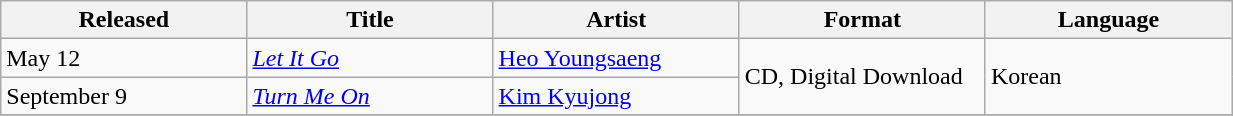<table class="wikitable sortable" align="left center" style="width:65%;">
<tr>
<th style="width:20%;">Released</th>
<th style="width:20%;">Title</th>
<th style="width:20%;">Artist</th>
<th style="width:20%;">Format</th>
<th style="width:20%;">Language</th>
</tr>
<tr>
<td>May 12</td>
<td><em><a href='#'>Let It Go</a></em></td>
<td><a href='#'>Heo Youngsaeng</a></td>
<td rowspan=2>CD, Digital Download</td>
<td rowspan=2>Korean</td>
</tr>
<tr>
<td>September 9</td>
<td><em><a href='#'>Turn Me On</a></em></td>
<td><a href='#'>Kim Kyujong</a></td>
</tr>
<tr>
</tr>
</table>
